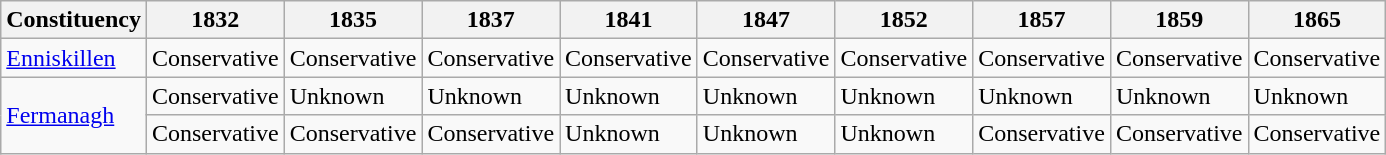<table class=wikitable sortable>
<tr>
<th>Constituency</th>
<th>1832</th>
<th>1835</th>
<th>1837</th>
<th>1841</th>
<th>1847</th>
<th>1852</th>
<th>1857</th>
<th>1859</th>
<th>1865</th>
</tr>
<tr>
<td><a href='#'>Enniskillen</a></td>
<td bgcolor=>Conservative</td>
<td bgcolor=>Conservative</td>
<td bgcolor=>Conservative</td>
<td bgcolor=>Conservative</td>
<td bgcolor=>Conservative</td>
<td bgcolor=>Conservative</td>
<td bgcolor=>Conservative</td>
<td bgcolor=>Conservative</td>
<td bgcolor=>Conservative</td>
</tr>
<tr>
<td rowspan=2><a href='#'>Fermanagh</a></td>
<td bgcolor=>Conservative</td>
<td>Unknown</td>
<td>Unknown</td>
<td>Unknown</td>
<td>Unknown</td>
<td>Unknown</td>
<td>Unknown</td>
<td>Unknown</td>
<td>Unknown</td>
</tr>
<tr>
<td bgcolor=>Conservative</td>
<td bgcolor=>Conservative</td>
<td bgcolor=>Conservative</td>
<td>Unknown</td>
<td>Unknown</td>
<td>Unknown</td>
<td bgcolor=>Conservative</td>
<td bgcolor=>Conservative</td>
<td bgcolor=>Conservative</td>
</tr>
</table>
